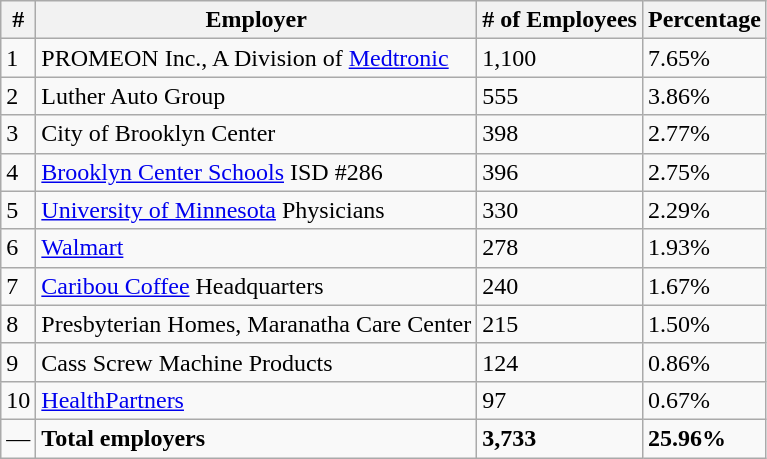<table class="wikitable">
<tr>
<th>#</th>
<th>Employer</th>
<th># of Employees</th>
<th>Percentage</th>
</tr>
<tr>
<td>1</td>
<td>PROMEON Inc., A Division of <a href='#'>Medtronic</a></td>
<td>1,100</td>
<td>7.65%</td>
</tr>
<tr>
<td>2</td>
<td>Luther Auto Group</td>
<td>555</td>
<td>3.86%</td>
</tr>
<tr>
<td>3</td>
<td>City of Brooklyn Center</td>
<td>398</td>
<td>2.77%</td>
</tr>
<tr>
<td>4</td>
<td><a href='#'>Brooklyn Center Schools</a> ISD #286</td>
<td>396</td>
<td>2.75%</td>
</tr>
<tr>
<td>5</td>
<td><a href='#'>University of Minnesota</a> Physicians</td>
<td>330</td>
<td>2.29%</td>
</tr>
<tr>
<td>6</td>
<td><a href='#'>Walmart</a></td>
<td>278</td>
<td>1.93%</td>
</tr>
<tr>
<td>7</td>
<td><a href='#'>Caribou Coffee</a> Headquarters</td>
<td>240</td>
<td>1.67%</td>
</tr>
<tr>
<td>8</td>
<td>Presbyterian Homes, Maranatha Care Center</td>
<td>215</td>
<td>1.50%</td>
</tr>
<tr>
<td>9</td>
<td>Cass Screw Machine Products</td>
<td>124</td>
<td>0.86%</td>
</tr>
<tr>
<td>10</td>
<td><a href='#'>HealthPartners</a></td>
<td>97</td>
<td>0.67%</td>
</tr>
<tr>
<td>—</td>
<td><strong>Total employers</strong></td>
<td><strong>3,733</strong></td>
<td><strong>25.96%</strong></td>
</tr>
</table>
